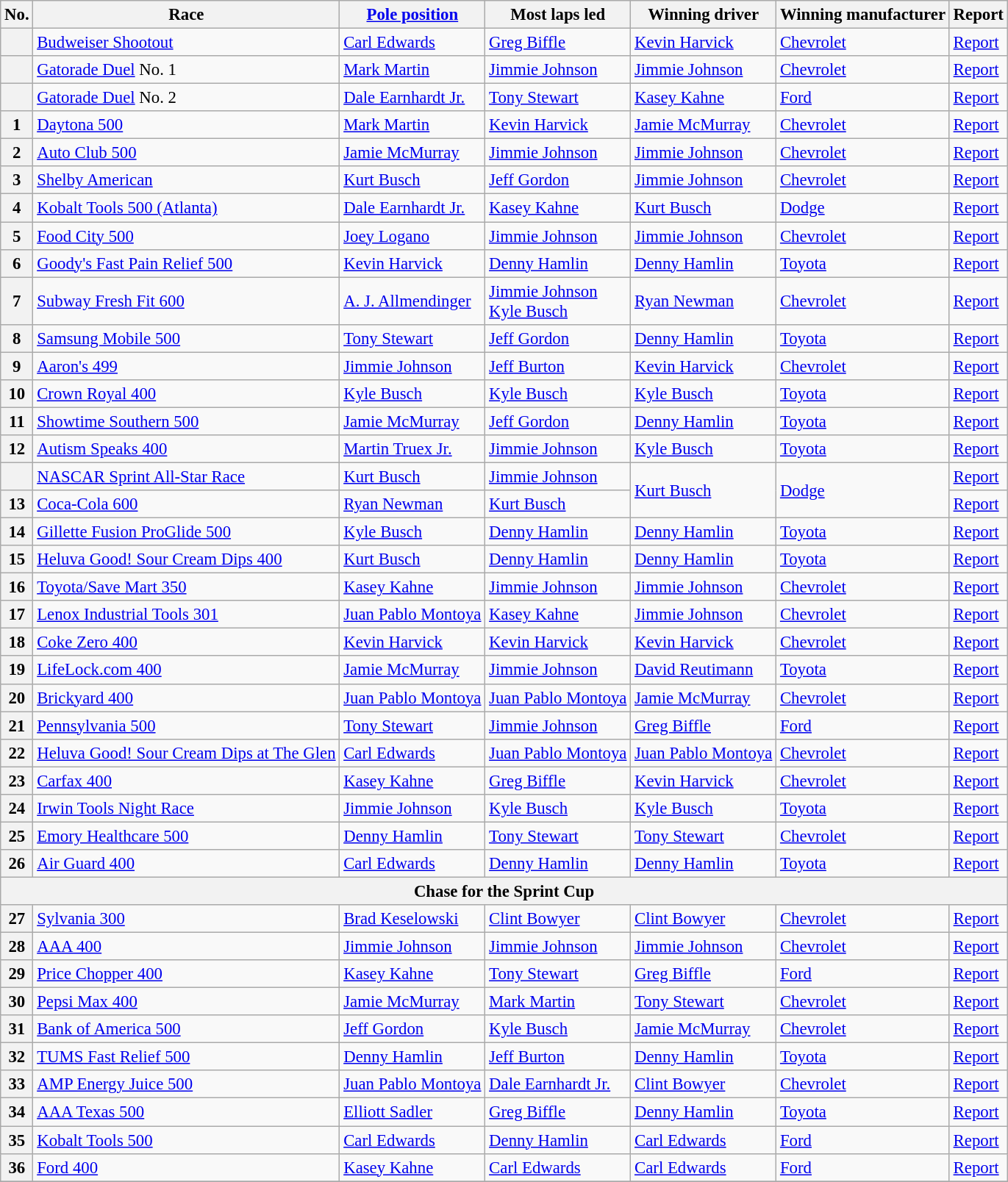<table class="wikitable sortable" style="font-size:95%">
<tr>
<th>No.</th>
<th>Race</th>
<th><a href='#'>Pole position</a></th>
<th>Most laps led</th>
<th>Winning driver</th>
<th>Winning manufacturer</th>
<th class="unsortable">Report</th>
</tr>
<tr>
<th></th>
<td><a href='#'>Budweiser Shootout</a></td>
<td><a href='#'>Carl Edwards</a></td>
<td><a href='#'>Greg Biffle</a></td>
<td><a href='#'>Kevin Harvick</a></td>
<td><a href='#'>Chevrolet</a></td>
<td><a href='#'>Report</a></td>
</tr>
<tr>
<th></th>
<td><a href='#'>Gatorade Duel</a> No. 1</td>
<td><a href='#'>Mark Martin</a></td>
<td><a href='#'>Jimmie Johnson</a></td>
<td><a href='#'>Jimmie Johnson</a></td>
<td><a href='#'>Chevrolet</a></td>
<td><a href='#'>Report</a></td>
</tr>
<tr>
<th></th>
<td><a href='#'>Gatorade Duel</a> No. 2</td>
<td><a href='#'>Dale Earnhardt Jr.</a></td>
<td><a href='#'>Tony Stewart</a></td>
<td><a href='#'>Kasey Kahne</a></td>
<td><a href='#'>Ford</a></td>
<td><a href='#'>Report</a></td>
</tr>
<tr>
<th>1</th>
<td><a href='#'>Daytona 500</a></td>
<td><a href='#'>Mark Martin</a></td>
<td><a href='#'>Kevin Harvick</a></td>
<td><a href='#'>Jamie McMurray</a></td>
<td><a href='#'>Chevrolet</a></td>
<td><a href='#'>Report</a></td>
</tr>
<tr>
<th>2</th>
<td><a href='#'>Auto Club 500</a></td>
<td><a href='#'>Jamie McMurray</a></td>
<td><a href='#'>Jimmie Johnson</a></td>
<td><a href='#'>Jimmie Johnson</a></td>
<td><a href='#'>Chevrolet</a></td>
<td><a href='#'>Report</a></td>
</tr>
<tr>
<th>3</th>
<td><a href='#'>Shelby American</a></td>
<td><a href='#'>Kurt Busch</a></td>
<td><a href='#'>Jeff Gordon</a></td>
<td><a href='#'>Jimmie Johnson</a></td>
<td><a href='#'>Chevrolet</a></td>
<td><a href='#'>Report</a></td>
</tr>
<tr>
<th>4</th>
<td><a href='#'>Kobalt Tools 500 (Atlanta)</a></td>
<td><a href='#'>Dale Earnhardt Jr.</a></td>
<td><a href='#'>Kasey Kahne</a></td>
<td><a href='#'>Kurt Busch</a></td>
<td><a href='#'>Dodge</a></td>
<td><a href='#'>Report</a></td>
</tr>
<tr>
<th>5</th>
<td><a href='#'>Food City 500</a></td>
<td><a href='#'>Joey Logano</a></td>
<td><a href='#'>Jimmie Johnson</a></td>
<td><a href='#'>Jimmie Johnson</a></td>
<td><a href='#'>Chevrolet</a></td>
<td><a href='#'>Report</a></td>
</tr>
<tr>
<th>6</th>
<td><a href='#'>Goody's Fast Pain Relief 500</a></td>
<td><a href='#'>Kevin Harvick</a></td>
<td><a href='#'>Denny Hamlin</a></td>
<td><a href='#'>Denny Hamlin</a></td>
<td><a href='#'>Toyota</a></td>
<td><a href='#'>Report</a></td>
</tr>
<tr>
<th>7</th>
<td><a href='#'>Subway Fresh Fit 600</a></td>
<td><a href='#'>A. J. Allmendinger</a></td>
<td><a href='#'>Jimmie Johnson</a><br><a href='#'>Kyle Busch</a></td>
<td><a href='#'>Ryan Newman</a></td>
<td><a href='#'>Chevrolet</a></td>
<td><a href='#'>Report</a></td>
</tr>
<tr>
<th>8</th>
<td><a href='#'>Samsung Mobile 500</a></td>
<td><a href='#'>Tony Stewart</a></td>
<td><a href='#'>Jeff Gordon</a></td>
<td><a href='#'>Denny Hamlin</a></td>
<td><a href='#'>Toyota</a></td>
<td><a href='#'>Report</a></td>
</tr>
<tr>
<th>9</th>
<td><a href='#'>Aaron's 499</a></td>
<td><a href='#'>Jimmie Johnson</a></td>
<td><a href='#'>Jeff Burton</a></td>
<td><a href='#'>Kevin Harvick</a></td>
<td><a href='#'>Chevrolet</a></td>
<td><a href='#'>Report</a></td>
</tr>
<tr>
<th>10</th>
<td><a href='#'>Crown Royal 400</a></td>
<td><a href='#'>Kyle Busch</a></td>
<td><a href='#'>Kyle Busch</a></td>
<td><a href='#'>Kyle Busch</a></td>
<td><a href='#'>Toyota</a></td>
<td><a href='#'>Report</a></td>
</tr>
<tr>
<th>11</th>
<td><a href='#'>Showtime Southern 500</a></td>
<td><a href='#'>Jamie McMurray</a></td>
<td><a href='#'>Jeff Gordon</a></td>
<td><a href='#'>Denny Hamlin</a></td>
<td><a href='#'>Toyota</a></td>
<td><a href='#'>Report</a></td>
</tr>
<tr>
<th>12</th>
<td><a href='#'>Autism Speaks 400</a></td>
<td><a href='#'>Martin Truex Jr.</a></td>
<td><a href='#'>Jimmie Johnson</a></td>
<td><a href='#'>Kyle Busch</a></td>
<td><a href='#'>Toyota</a></td>
<td><a href='#'>Report</a></td>
</tr>
<tr>
<th></th>
<td><a href='#'>NASCAR Sprint All-Star Race</a></td>
<td><a href='#'>Kurt Busch</a></td>
<td><a href='#'>Jimmie Johnson</a></td>
<td rowspan=2><a href='#'>Kurt Busch</a></td>
<td rowspan=2><a href='#'>Dodge</a></td>
<td><a href='#'>Report</a></td>
</tr>
<tr>
<th>13</th>
<td><a href='#'>Coca-Cola 600</a></td>
<td><a href='#'>Ryan Newman</a></td>
<td><a href='#'>Kurt Busch</a></td>
<td><a href='#'>Report</a></td>
</tr>
<tr>
<th>14</th>
<td><a href='#'>Gillette Fusion ProGlide 500</a></td>
<td><a href='#'>Kyle Busch</a></td>
<td><a href='#'>Denny Hamlin</a></td>
<td><a href='#'>Denny Hamlin</a></td>
<td><a href='#'>Toyota</a></td>
<td><a href='#'>Report</a></td>
</tr>
<tr>
<th>15</th>
<td><a href='#'>Heluva Good! Sour Cream Dips 400</a></td>
<td><a href='#'>Kurt Busch</a></td>
<td><a href='#'>Denny Hamlin</a></td>
<td><a href='#'>Denny Hamlin</a></td>
<td><a href='#'>Toyota</a></td>
<td><a href='#'>Report</a></td>
</tr>
<tr>
<th>16</th>
<td><a href='#'>Toyota/Save Mart 350</a></td>
<td><a href='#'>Kasey Kahne</a></td>
<td><a href='#'>Jimmie Johnson</a></td>
<td><a href='#'>Jimmie Johnson</a></td>
<td><a href='#'>Chevrolet</a></td>
<td><a href='#'>Report</a></td>
</tr>
<tr>
<th>17</th>
<td><a href='#'>Lenox Industrial Tools 301</a></td>
<td><a href='#'>Juan Pablo Montoya</a></td>
<td><a href='#'>Kasey Kahne</a></td>
<td><a href='#'>Jimmie Johnson</a></td>
<td><a href='#'>Chevrolet</a></td>
<td><a href='#'>Report</a></td>
</tr>
<tr>
<th>18</th>
<td><a href='#'>Coke Zero 400</a></td>
<td><a href='#'>Kevin Harvick</a></td>
<td><a href='#'>Kevin Harvick</a></td>
<td><a href='#'>Kevin Harvick</a></td>
<td><a href='#'>Chevrolet</a></td>
<td><a href='#'>Report</a></td>
</tr>
<tr>
<th>19</th>
<td><a href='#'>LifeLock.com 400</a></td>
<td><a href='#'>Jamie McMurray</a></td>
<td><a href='#'>Jimmie Johnson</a></td>
<td><a href='#'>David Reutimann</a></td>
<td><a href='#'>Toyota</a></td>
<td><a href='#'>Report</a></td>
</tr>
<tr>
<th>20</th>
<td><a href='#'>Brickyard 400</a></td>
<td><a href='#'>Juan Pablo Montoya</a></td>
<td><a href='#'>Juan Pablo Montoya</a></td>
<td><a href='#'>Jamie McMurray</a></td>
<td><a href='#'>Chevrolet</a></td>
<td><a href='#'>Report</a></td>
</tr>
<tr>
<th>21</th>
<td><a href='#'>Pennsylvania 500</a></td>
<td><a href='#'>Tony Stewart</a></td>
<td><a href='#'>Jimmie Johnson</a></td>
<td><a href='#'>Greg Biffle</a></td>
<td><a href='#'>Ford</a></td>
<td><a href='#'>Report</a></td>
</tr>
<tr>
<th>22</th>
<td><a href='#'>Heluva Good! Sour Cream Dips at The Glen</a></td>
<td><a href='#'>Carl Edwards</a></td>
<td><a href='#'>Juan Pablo Montoya</a></td>
<td><a href='#'>Juan Pablo Montoya</a></td>
<td><a href='#'>Chevrolet</a></td>
<td><a href='#'>Report</a></td>
</tr>
<tr>
<th>23</th>
<td><a href='#'>Carfax 400</a></td>
<td><a href='#'>Kasey Kahne</a></td>
<td><a href='#'>Greg Biffle</a></td>
<td><a href='#'>Kevin Harvick</a></td>
<td><a href='#'>Chevrolet</a></td>
<td><a href='#'>Report</a></td>
</tr>
<tr>
<th>24</th>
<td><a href='#'>Irwin Tools Night Race</a></td>
<td><a href='#'>Jimmie Johnson</a></td>
<td><a href='#'>Kyle Busch</a></td>
<td><a href='#'>Kyle Busch</a></td>
<td><a href='#'>Toyota</a></td>
<td><a href='#'>Report</a></td>
</tr>
<tr>
<th>25</th>
<td><a href='#'>Emory Healthcare 500</a></td>
<td><a href='#'>Denny Hamlin</a></td>
<td><a href='#'>Tony Stewart</a></td>
<td><a href='#'>Tony Stewart</a></td>
<td><a href='#'>Chevrolet</a></td>
<td><a href='#'>Report</a></td>
</tr>
<tr>
<th>26</th>
<td><a href='#'>Air Guard 400</a></td>
<td><a href='#'>Carl Edwards</a></td>
<td><a href='#'>Denny Hamlin</a></td>
<td><a href='#'>Denny Hamlin</a></td>
<td><a href='#'>Toyota</a></td>
<td><a href='#'>Report</a></td>
</tr>
<tr>
<th colspan="7">Chase for the Sprint Cup</th>
</tr>
<tr>
<th>27</th>
<td><a href='#'>Sylvania 300</a></td>
<td><a href='#'>Brad Keselowski</a></td>
<td><a href='#'>Clint Bowyer</a></td>
<td><a href='#'>Clint Bowyer</a></td>
<td><a href='#'>Chevrolet</a></td>
<td><a href='#'>Report</a></td>
</tr>
<tr>
<th>28</th>
<td><a href='#'>AAA 400</a></td>
<td><a href='#'>Jimmie Johnson</a></td>
<td><a href='#'>Jimmie Johnson</a></td>
<td><a href='#'>Jimmie Johnson</a></td>
<td><a href='#'>Chevrolet</a></td>
<td><a href='#'>Report</a></td>
</tr>
<tr>
<th>29</th>
<td><a href='#'>Price Chopper 400</a></td>
<td><a href='#'>Kasey Kahne</a></td>
<td><a href='#'>Tony Stewart</a></td>
<td><a href='#'>Greg Biffle</a></td>
<td><a href='#'>Ford</a></td>
<td><a href='#'>Report</a></td>
</tr>
<tr>
<th>30</th>
<td><a href='#'>Pepsi Max 400</a></td>
<td><a href='#'>Jamie McMurray</a></td>
<td><a href='#'>Mark Martin</a></td>
<td><a href='#'>Tony Stewart</a></td>
<td><a href='#'>Chevrolet</a></td>
<td><a href='#'>Report</a></td>
</tr>
<tr>
<th>31</th>
<td><a href='#'>Bank of America 500</a></td>
<td><a href='#'>Jeff Gordon</a></td>
<td><a href='#'>Kyle Busch</a></td>
<td><a href='#'>Jamie McMurray</a></td>
<td><a href='#'>Chevrolet</a></td>
<td><a href='#'>Report</a></td>
</tr>
<tr>
<th>32</th>
<td><a href='#'>TUMS Fast Relief 500</a></td>
<td><a href='#'>Denny Hamlin</a></td>
<td><a href='#'>Jeff Burton</a></td>
<td><a href='#'>Denny Hamlin</a></td>
<td><a href='#'>Toyota</a></td>
<td><a href='#'>Report</a></td>
</tr>
<tr>
<th>33</th>
<td><a href='#'>AMP Energy Juice 500</a></td>
<td><a href='#'>Juan Pablo Montoya</a></td>
<td><a href='#'>Dale Earnhardt Jr.</a></td>
<td><a href='#'>Clint Bowyer</a></td>
<td><a href='#'>Chevrolet</a></td>
<td><a href='#'>Report</a></td>
</tr>
<tr>
<th>34</th>
<td><a href='#'>AAA Texas 500</a></td>
<td><a href='#'>Elliott Sadler</a></td>
<td><a href='#'>Greg Biffle</a></td>
<td><a href='#'>Denny Hamlin</a></td>
<td><a href='#'>Toyota</a></td>
<td><a href='#'>Report</a></td>
</tr>
<tr>
<th>35</th>
<td><a href='#'>Kobalt Tools 500</a></td>
<td><a href='#'>Carl Edwards</a></td>
<td><a href='#'>Denny Hamlin</a></td>
<td><a href='#'>Carl Edwards</a></td>
<td><a href='#'>Ford</a></td>
<td><a href='#'>Report</a></td>
</tr>
<tr>
<th>36</th>
<td><a href='#'>Ford 400</a></td>
<td><a href='#'>Kasey Kahne</a></td>
<td><a href='#'>Carl Edwards</a></td>
<td><a href='#'>Carl Edwards</a></td>
<td><a href='#'>Ford</a></td>
<td><a href='#'>Report</a></td>
</tr>
<tr>
</tr>
</table>
